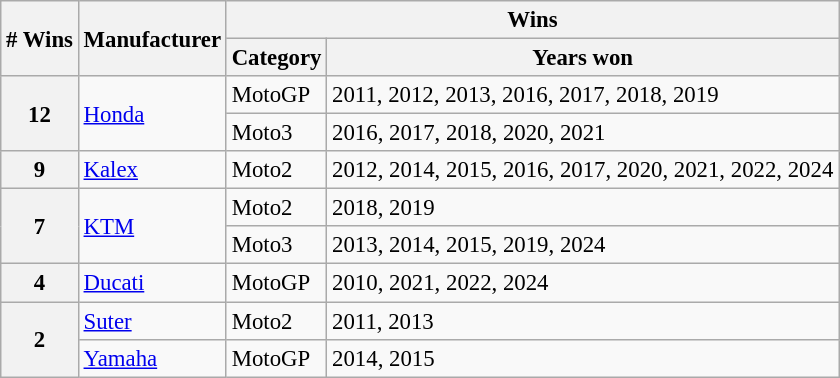<table class="wikitable" style="font-size: 95%;">
<tr>
<th rowspan=2># Wins</th>
<th rowspan=2>Manufacturer</th>
<th colspan=2>Wins</th>
</tr>
<tr>
<th>Category</th>
<th>Years won</th>
</tr>
<tr>
<th rowspan=2>12</th>
<td rowspan=2> <a href='#'>Honda</a></td>
<td>MotoGP</td>
<td>2011, 2012, 2013, 2016, 2017, 2018, 2019</td>
</tr>
<tr>
<td>Moto3</td>
<td>2016, 2017, 2018, 2020, 2021</td>
</tr>
<tr>
<th>9</th>
<td> <a href='#'>Kalex</a></td>
<td>Moto2</td>
<td>2012, 2014, 2015, 2016, 2017, 2020, 2021, 2022, 2024</td>
</tr>
<tr>
<th rowspan=2>7</th>
<td rowspan=2> <a href='#'>KTM</a></td>
<td>Moto2</td>
<td>2018, 2019</td>
</tr>
<tr>
<td>Moto3</td>
<td>2013, 2014, 2015, 2019, 2024</td>
</tr>
<tr>
<th>4</th>
<td> <a href='#'>Ducati</a></td>
<td>MotoGP</td>
<td>2010, 2021, 2022, 2024</td>
</tr>
<tr>
<th rowspan=2>2</th>
<td> <a href='#'>Suter</a></td>
<td>Moto2</td>
<td>2011, 2013</td>
</tr>
<tr>
<td> <a href='#'>Yamaha</a></td>
<td>MotoGP</td>
<td>2014, 2015</td>
</tr>
</table>
